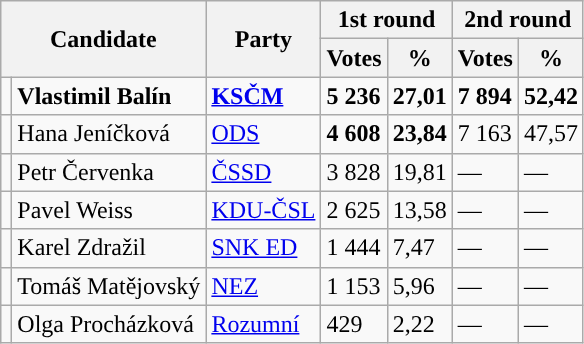<table class="wikitable sortable">
<tr>
<th colspan="2" rowspan="2">Candidate</th>
<th rowspan="2">Party</th>
<th colspan="2">1st round</th>
<th colspan="2">2nd round</th>
</tr>
<tr>
<th>Votes</th>
<th>%</th>
<th>Votes</th>
<th>%</th>
</tr>
<tr>
<td style="background-color:"></td>
<td><strong>Vlastimil Balín</strong></td>
<td><a href='#'><strong>KSČM</strong></a></td>
<td><strong>5 236</strong></td>
<td><strong>27,01</strong></td>
<td><strong>7 894</strong></td>
<td><strong>52,42</strong></td>
</tr>
<tr>
<td style="background-color:"></td>
<td>Hana Jeníčková</td>
<td><a href='#'>ODS</a></td>
<td><strong>4 608</strong></td>
<td><strong>23,84</strong></td>
<td>7 163</td>
<td>47,57</td>
</tr>
<tr>
<td style="background-color:"></td>
<td>Petr Červenka</td>
<td><a href='#'>ČSSD</a></td>
<td>3 828</td>
<td>19,81</td>
<td>—</td>
<td>—</td>
</tr>
<tr>
<td style="background-color:"></td>
<td>Pavel Weiss</td>
<td><a href='#'>KDU-ČSL</a></td>
<td>2 625</td>
<td>13,58</td>
<td>—</td>
<td>—</td>
</tr>
<tr>
<td style="background-color:"></td>
<td>Karel Zdražil</td>
<td><a href='#'>SNK ED</a></td>
<td>1 444</td>
<td>7,47</td>
<td>—</td>
<td>—</td>
</tr>
<tr>
<td style="background-color:"></td>
<td>Tomáš Matějovský</td>
<td><a href='#'>NEZ</a></td>
<td>1 153</td>
<td>5,96</td>
<td>—</td>
<td>—</td>
</tr>
<tr>
<td style="background-color:"></td>
<td>Olga Procházková</td>
<td><a href='#'>Rozumní</a></td>
<td>429</td>
<td>2,22</td>
<td>—</td>
<td>—</td>
</tr>
</table>
